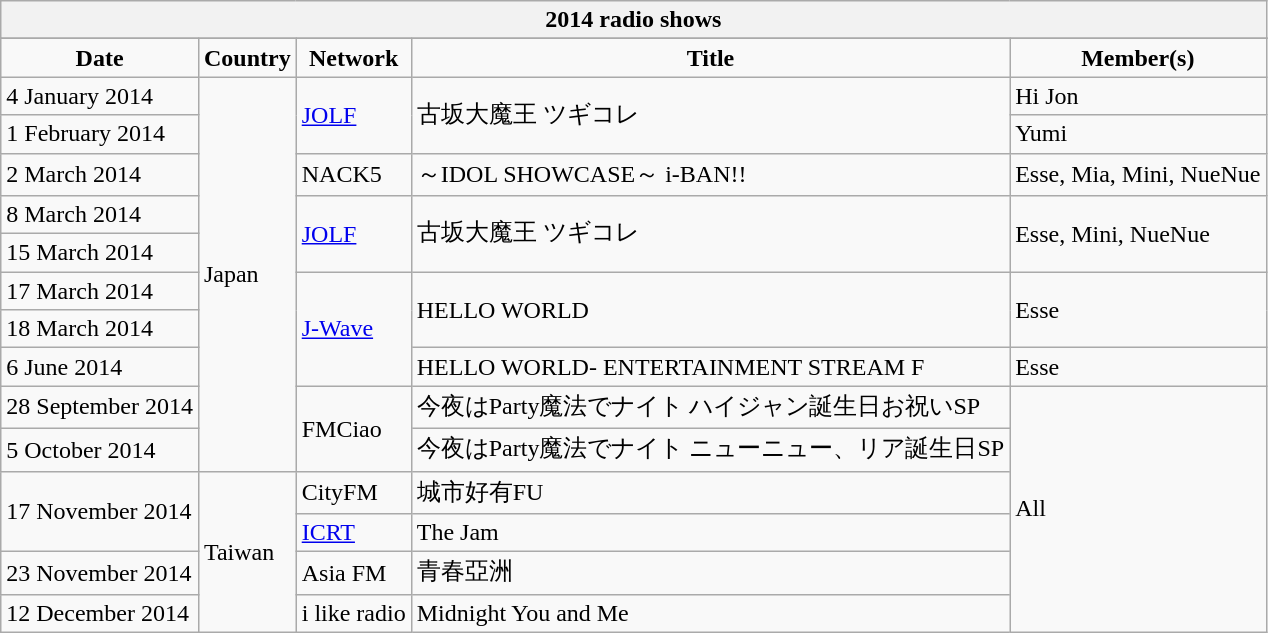<table class="wikitable mw-collapsible mw-collapsed">
<tr>
<th colspan="5">2014 radio shows</th>
</tr>
<tr>
</tr>
<tr style="font-weight:bold; text-align:center;">
<td>Date</td>
<td>Country</td>
<td>Network</td>
<td>Title</td>
<td>Member(s)</td>
</tr>
<tr>
<td>4 January 2014</td>
<td rowspan="10">Japan</td>
<td rowspan="2"><a href='#'>JOLF</a></td>
<td rowspan="2">古坂大魔王 ツギコレ</td>
<td>Hi Jon</td>
</tr>
<tr>
<td>1 February 2014</td>
<td>Yumi</td>
</tr>
<tr>
<td>2 March 2014</td>
<td>NACK5</td>
<td>～IDOL SHOWCASE～ i-BAN!!</td>
<td>Esse, Mia, Mini, NueNue</td>
</tr>
<tr>
<td>8 March 2014</td>
<td rowspan="2"><a href='#'>JOLF</a></td>
<td rowspan="2">古坂大魔王 ツギコレ</td>
<td rowspan="2">Esse, Mini, NueNue</td>
</tr>
<tr>
<td>15 March 2014</td>
</tr>
<tr>
<td>17 March 2014</td>
<td rowspan="3"><a href='#'>J-Wave</a></td>
<td rowspan="2">HELLO WORLD</td>
<td rowspan="2">Esse</td>
</tr>
<tr>
<td>18 March 2014</td>
</tr>
<tr>
<td>6 June 2014</td>
<td>HELLO WORLD- ENTERTAINMENT STREAM F</td>
<td>Esse</td>
</tr>
<tr>
<td>28 September 2014</td>
<td rowspan="2">FMCiao</td>
<td>今夜はParty魔法でナイト ハイジャン誕生日お祝いSP</td>
<td rowspan="6">All</td>
</tr>
<tr>
<td>5 October 2014</td>
<td>今夜はParty魔法でナイト ニューニュー、リア誕生日SP</td>
</tr>
<tr>
<td rowspan="2">17 November 2014</td>
<td rowspan="4">Taiwan</td>
<td>CityFM</td>
<td>城市好有FU</td>
</tr>
<tr>
<td><a href='#'>ICRT</a></td>
<td>The Jam</td>
</tr>
<tr>
<td>23 November 2014</td>
<td>Asia FM</td>
<td>青春亞洲</td>
</tr>
<tr>
<td>12 December 2014</td>
<td>i like radio</td>
<td>Midnight You and Me</td>
</tr>
</table>
